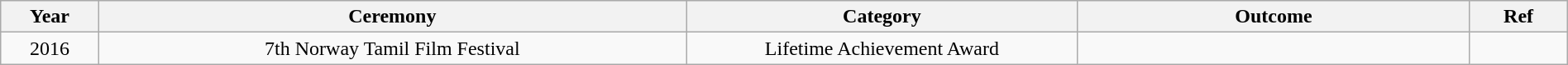<table class="wikitable" style="width:100%;">
<tr>
<th width=5%>Year</th>
<th style="width:30%;">Ceremony</th>
<th style="width:20%;">Category</th>
<th style="width:20%;">Outcome</th>
<th style="width:5%;">Ref</th>
</tr>
<tr>
<td style="text-align:center;">2016</td>
<td style="text-align:center;">7th Norway Tamil Film Festival</td>
<td style="text-align:center;">Lifetime Achievement Award</td>
<td></td>
<td></td>
</tr>
</table>
